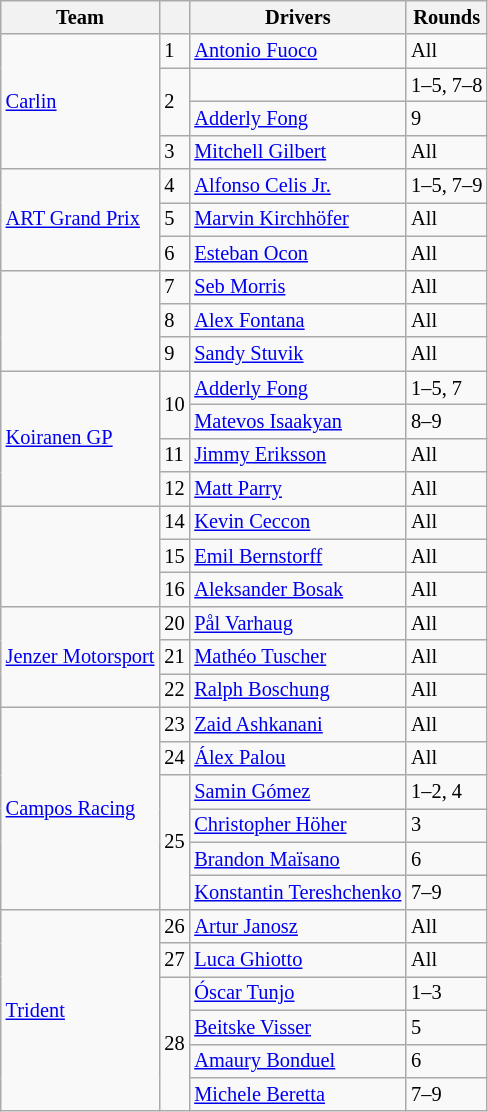<table class=wikitable style="font-size: 85%">
<tr>
<th>Team</th>
<th></th>
<th>Drivers</th>
<th>Rounds</th>
</tr>
<tr>
<td rowspan=4> <a href='#'>Carlin</a></td>
<td>1</td>
<td> <a href='#'>Antonio Fuoco</a></td>
<td>All</td>
</tr>
<tr>
<td rowspan=2>2</td>
<td></td>
<td>1–5, 7–8</td>
</tr>
<tr>
<td> <a href='#'>Adderly Fong</a></td>
<td>9</td>
</tr>
<tr>
<td>3</td>
<td> <a href='#'>Mitchell Gilbert</a></td>
<td>All</td>
</tr>
<tr>
<td rowspan=3> <a href='#'>ART Grand Prix</a></td>
<td>4</td>
<td> <a href='#'>Alfonso Celis Jr.</a></td>
<td>1–5, 7–9</td>
</tr>
<tr>
<td>5</td>
<td> <a href='#'>Marvin Kirchhöfer</a></td>
<td>All</td>
</tr>
<tr>
<td>6</td>
<td> <a href='#'>Esteban Ocon</a></td>
<td>All</td>
</tr>
<tr>
<td rowspan=3></td>
<td>7</td>
<td> <a href='#'>Seb Morris</a></td>
<td>All</td>
</tr>
<tr>
<td>8</td>
<td> <a href='#'>Alex Fontana</a></td>
<td>All</td>
</tr>
<tr>
<td>9</td>
<td> <a href='#'>Sandy Stuvik</a></td>
<td>All</td>
</tr>
<tr>
<td rowspan=4> <a href='#'>Koiranen GP</a></td>
<td rowspan=2>10</td>
<td> <a href='#'>Adderly Fong</a></td>
<td>1–5, 7</td>
</tr>
<tr>
<td> <a href='#'>Matevos Isaakyan</a></td>
<td>8–9</td>
</tr>
<tr>
<td>11</td>
<td> <a href='#'>Jimmy Eriksson</a></td>
<td>All</td>
</tr>
<tr>
<td>12</td>
<td> <a href='#'>Matt Parry</a></td>
<td>All</td>
</tr>
<tr>
<td rowspan=3></td>
<td>14</td>
<td> <a href='#'>Kevin Ceccon</a></td>
<td>All</td>
</tr>
<tr>
<td>15</td>
<td> <a href='#'>Emil Bernstorff</a></td>
<td>All</td>
</tr>
<tr>
<td>16</td>
<td> <a href='#'>Aleksander Bosak</a></td>
<td>All</td>
</tr>
<tr>
<td rowspan=3> <a href='#'>Jenzer Motorsport</a></td>
<td>20</td>
<td> <a href='#'>Pål Varhaug</a></td>
<td>All</td>
</tr>
<tr>
<td>21</td>
<td> <a href='#'>Mathéo Tuscher</a></td>
<td>All</td>
</tr>
<tr>
<td>22</td>
<td> <a href='#'>Ralph Boschung</a></td>
<td>All</td>
</tr>
<tr>
<td rowspan=6> <a href='#'>Campos Racing</a></td>
<td>23</td>
<td> <a href='#'>Zaid Ashkanani</a></td>
<td>All</td>
</tr>
<tr>
<td>24</td>
<td> <a href='#'>Álex Palou</a></td>
<td>All</td>
</tr>
<tr>
<td rowspan=4>25</td>
<td> <a href='#'>Samin Gómez</a></td>
<td>1–2, 4</td>
</tr>
<tr>
<td> <a href='#'>Christopher Höher</a></td>
<td>3</td>
</tr>
<tr>
<td> <a href='#'>Brandon Maïsano</a></td>
<td>6</td>
</tr>
<tr>
<td> <a href='#'>Konstantin Tereshchenko</a></td>
<td>7–9</td>
</tr>
<tr>
<td rowspan=6> <a href='#'>Trident</a></td>
<td>26</td>
<td> <a href='#'>Artur Janosz</a></td>
<td>All</td>
</tr>
<tr>
<td>27</td>
<td> <a href='#'>Luca Ghiotto</a></td>
<td>All</td>
</tr>
<tr>
<td rowspan=4>28</td>
<td> <a href='#'>Óscar Tunjo</a></td>
<td>1–3</td>
</tr>
<tr>
<td> <a href='#'>Beitske Visser</a></td>
<td>5</td>
</tr>
<tr>
<td> <a href='#'>Amaury Bonduel</a></td>
<td>6</td>
</tr>
<tr>
<td> <a href='#'>Michele Beretta</a></td>
<td>7–9</td>
</tr>
</table>
